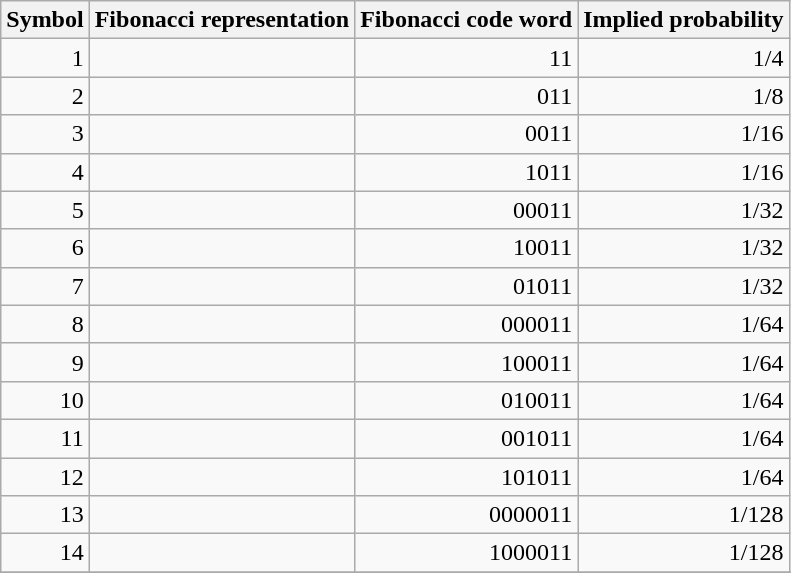<table class="wikitable" style="text-align:right;">
<tr>
<th>Symbol</th>
<th>Fibonacci representation</th>
<th>Fibonacci code word</th>
<th>Implied probability</th>
</tr>
<tr>
<td>1</td>
<td></td>
<td>11</td>
<td>1/4</td>
</tr>
<tr>
<td>2</td>
<td></td>
<td>011</td>
<td>1/8</td>
</tr>
<tr>
<td>3</td>
<td></td>
<td>0011</td>
<td>1/16</td>
</tr>
<tr>
<td>4</td>
<td></td>
<td>1011</td>
<td>1/16</td>
</tr>
<tr>
<td>5</td>
<td></td>
<td>00011</td>
<td>1/32</td>
</tr>
<tr>
<td>6</td>
<td></td>
<td>10011</td>
<td>1/32</td>
</tr>
<tr>
<td>7</td>
<td></td>
<td>01011</td>
<td>1/32</td>
</tr>
<tr>
<td>8</td>
<td></td>
<td>000011</td>
<td>1/64</td>
</tr>
<tr>
<td>9</td>
<td></td>
<td>100011</td>
<td>1/64</td>
</tr>
<tr>
<td>10</td>
<td></td>
<td>010011</td>
<td>1/64</td>
</tr>
<tr>
<td>11</td>
<td></td>
<td>001011</td>
<td>1/64</td>
</tr>
<tr>
<td>12</td>
<td></td>
<td>101011</td>
<td>1/64</td>
</tr>
<tr>
<td>13</td>
<td></td>
<td>0000011</td>
<td>1/128</td>
</tr>
<tr>
<td>14</td>
<td></td>
<td>1000011</td>
<td>1/128</td>
</tr>
<tr>
</tr>
</table>
